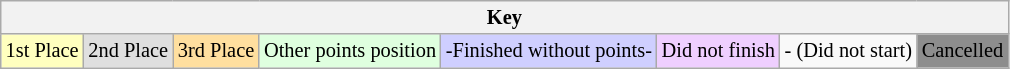<table class="wikitable" style="font-size: 85%; text-align: center; white-space: nowrap;">
<tr>
<th colspan="8" valign="middle">Key</th>
</tr>
<tr>
<td bgcolor="#FFFFBF">1st Place</td>
<td bgcolor="#DFDFDF">2nd Place</td>
<td bgcolor="#FFDF9F">3rd Place</td>
<td bgcolor="#DFFFDF">Other points position</td>
<td bgcolor="#CFCFFF">-Finished without points-</td>
<td bgcolor="#EFCFFF">Did not finish</td>
<td>- (Did not start)</td>
<td bgcolor="#8D8D8D">Cancelled</td>
</tr>
</table>
